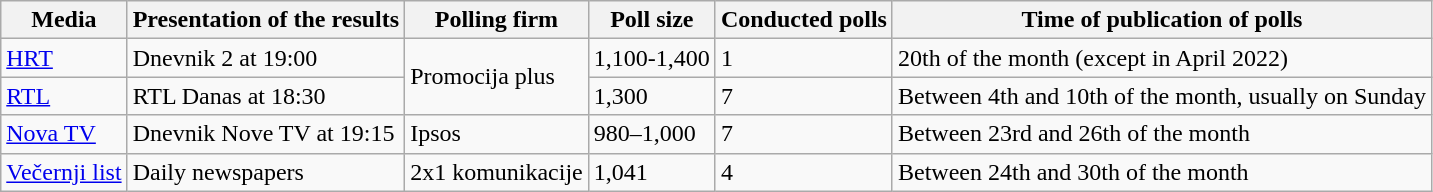<table class="wikitable">
<tr>
<th>Media</th>
<th>Presentation of the results</th>
<th>Polling firm</th>
<th>Poll size</th>
<th>Conducted polls</th>
<th>Time of publication of polls</th>
</tr>
<tr>
<td><a href='#'>HRT</a></td>
<td>Dnevnik 2 at 19:00</td>
<td rowspan="2">Promocija plus</td>
<td>1,100-1,400</td>
<td>1</td>
<td>20th of the month (except in April 2022)</td>
</tr>
<tr>
<td><a href='#'>RTL</a></td>
<td>RTL Danas at 18:30</td>
<td>1,300</td>
<td>7</td>
<td>Between 4th and 10th of the month, usually on Sunday</td>
</tr>
<tr>
<td><a href='#'>Nova TV</a></td>
<td>Dnevnik Nove TV at 19:15</td>
<td>Ipsos</td>
<td>980–1,000</td>
<td>7</td>
<td>Between 23rd and 26th of the month</td>
</tr>
<tr>
<td><a href='#'>Večernji list</a></td>
<td>Daily newspapers</td>
<td>2x1 komunikacije</td>
<td>1,041</td>
<td>4</td>
<td>Between 24th and 30th of the month</td>
</tr>
</table>
